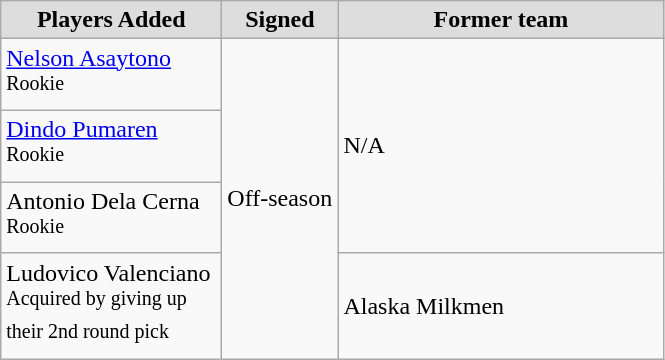<table class="wikitable sortable sortable">
<tr align="center" bgcolor="#dddddd">
<td style="width:140px"><strong>Players Added</strong></td>
<td style="width:70px"><strong>Signed</strong></td>
<td style="width:210px"><strong>Former team</strong></td>
</tr>
<tr>
<td><a href='#'>Nelson Asaytono</a> <sup>Rookie</sup></td>
<td rowspan="4">Off-season</td>
<td rowspan="3">N/A</td>
</tr>
<tr>
<td><a href='#'>Dindo Pumaren</a> <sup>Rookie</sup></td>
</tr>
<tr>
<td>Antonio Dela Cerna <sup>Rookie</sup></td>
</tr>
<tr>
<td>Ludovico Valenciano <sup>Acquired by giving up their 2nd round pick</sup></td>
<td>Alaska Milkmen</td>
</tr>
</table>
